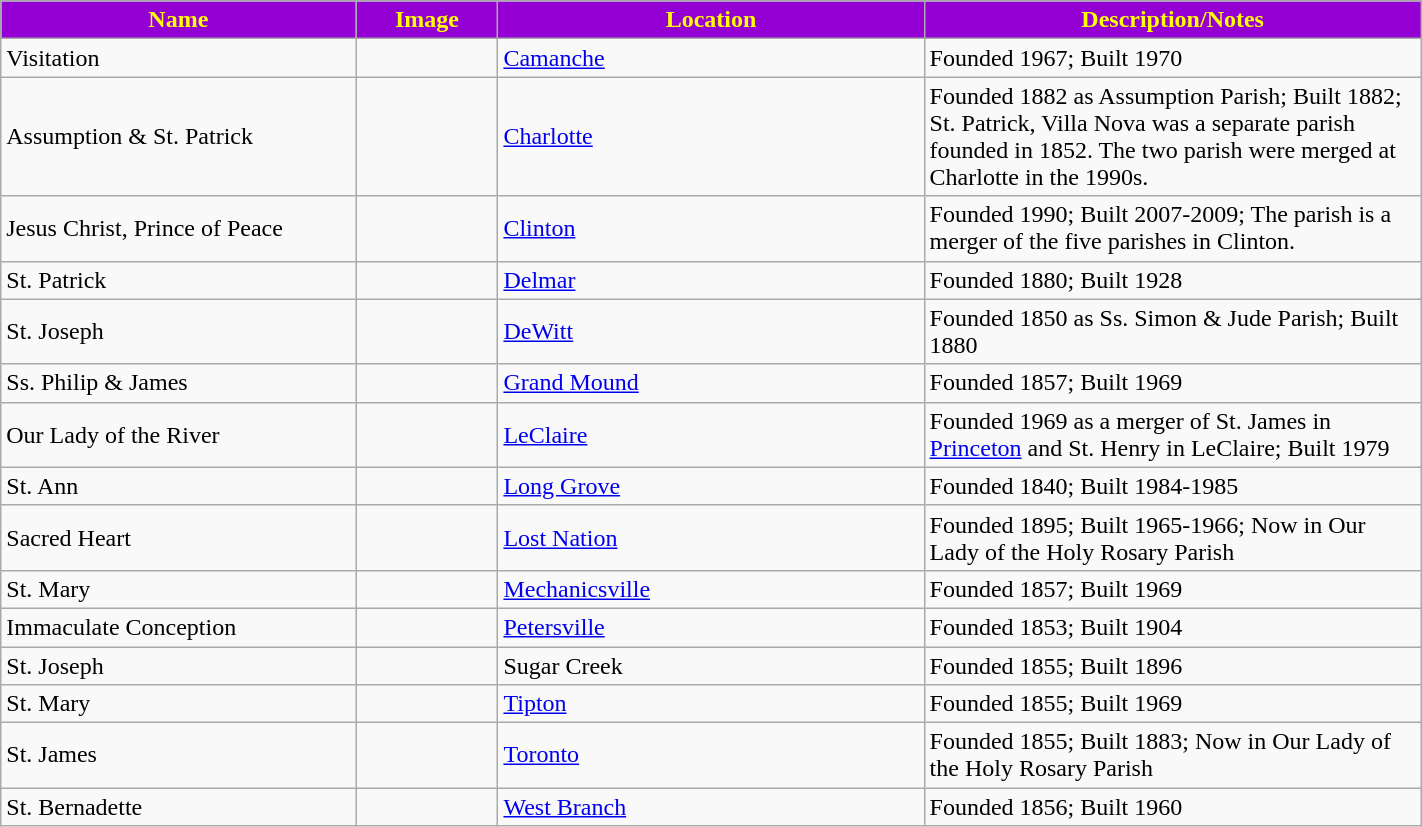<table class="wikitable sortable" style="width:75%">
<tr>
<th style="background:darkviolet; color:yellow;" width="25%"><strong>Name</strong></th>
<th style="background:darkviolet; color:yellow;" width="10%"><strong>Image</strong></th>
<th style="background:darkviolet; color:yellow;" width="30%"><strong>Location</strong></th>
<th style="background:darkviolet; color:yellow;" width="35%"><strong>Description/Notes</strong></th>
</tr>
<tr>
<td>Visitation</td>
<td></td>
<td><a href='#'>Camanche</a></td>
<td>Founded 1967; Built 1970</td>
</tr>
<tr>
<td>Assumption & St. Patrick</td>
<td></td>
<td><a href='#'>Charlotte</a></td>
<td>Founded 1882 as Assumption Parish; Built 1882; St. Patrick, Villa Nova was a separate parish founded in 1852. The two parish were merged at Charlotte in the 1990s.</td>
</tr>
<tr>
<td>Jesus Christ, Prince of Peace</td>
<td></td>
<td><a href='#'>Clinton</a></td>
<td>Founded 1990; Built 2007-2009; The parish is a merger of the five parishes in Clinton.</td>
</tr>
<tr>
<td>St. Patrick</td>
<td></td>
<td><a href='#'>Delmar</a></td>
<td>Founded 1880; Built 1928</td>
</tr>
<tr>
<td>St. Joseph</td>
<td></td>
<td><a href='#'>DeWitt</a></td>
<td>Founded 1850 as Ss. Simon & Jude Parish; Built 1880</td>
</tr>
<tr>
<td>Ss. Philip & James</td>
<td></td>
<td><a href='#'>Grand Mound</a></td>
<td>Founded 1857; Built 1969</td>
</tr>
<tr>
<td>Our Lady of the River</td>
<td></td>
<td><a href='#'>LeClaire</a></td>
<td>Founded 1969 as a merger of St. James in <a href='#'>Princeton</a> and St. Henry in LeClaire; Built 1979</td>
</tr>
<tr>
<td>St. Ann</td>
<td></td>
<td><a href='#'>Long Grove</a></td>
<td>Founded 1840; Built 1984-1985</td>
</tr>
<tr>
<td>Sacred Heart</td>
<td></td>
<td><a href='#'>Lost Nation</a></td>
<td>Founded 1895; Built 1965-1966; Now in Our Lady of the Holy Rosary Parish</td>
</tr>
<tr>
<td>St. Mary</td>
<td></td>
<td><a href='#'>Mechanicsville</a></td>
<td>Founded 1857; Built 1969</td>
</tr>
<tr>
<td>Immaculate Conception</td>
<td></td>
<td><a href='#'>Petersville</a></td>
<td>Founded 1853; Built 1904</td>
</tr>
<tr>
<td>St. Joseph</td>
<td></td>
<td>Sugar Creek</td>
<td>Founded 1855; Built 1896</td>
</tr>
<tr>
<td>St. Mary</td>
<td></td>
<td><a href='#'>Tipton</a></td>
<td>Founded 1855; Built 1969</td>
</tr>
<tr>
<td>St. James</td>
<td></td>
<td><a href='#'>Toronto</a></td>
<td>Founded 1855; Built 1883; Now in Our Lady of the Holy Rosary Parish</td>
</tr>
<tr>
<td>St. Bernadette</td>
<td></td>
<td><a href='#'>West Branch</a></td>
<td>Founded 1856; Built 1960</td>
</tr>
</table>
